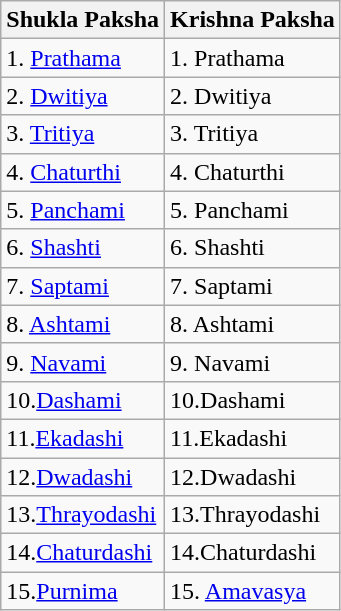<table class="wikitable">
<tr>
<th>Shukla Paksha</th>
<th>Krishna Paksha</th>
</tr>
<tr>
<td>1. <a href='#'>Prathama</a></td>
<td>1. Prathama</td>
</tr>
<tr>
<td>2. <a href='#'>Dwitiya</a></td>
<td>2. Dwitiya</td>
</tr>
<tr>
<td>3. <a href='#'>Tritiya</a></td>
<td>3. Tritiya</td>
</tr>
<tr>
<td>4. <a href='#'>Chaturthi</a></td>
<td>4. Chaturthi</td>
</tr>
<tr>
<td>5. <a href='#'>Panchami</a></td>
<td>5. Panchami</td>
</tr>
<tr>
<td>6. <a href='#'>Shashti</a></td>
<td>6. Shashti</td>
</tr>
<tr>
<td>7. <a href='#'>Saptami</a></td>
<td>7. Saptami</td>
</tr>
<tr>
<td>8. <a href='#'>Ashtami</a></td>
<td>8. Ashtami</td>
</tr>
<tr>
<td>9. <a href='#'>Navami</a></td>
<td>9. Navami</td>
</tr>
<tr>
<td>10.<a href='#'>Dashami</a></td>
<td>10.Dashami</td>
</tr>
<tr>
<td>11.<a href='#'>Ekadashi</a></td>
<td>11.Ekadashi</td>
</tr>
<tr>
<td>12.<a href='#'>Dwadashi</a></td>
<td>12.Dwadashi</td>
</tr>
<tr>
<td>13.<a href='#'>Thrayodashi</a></td>
<td>13.Thrayodashi</td>
</tr>
<tr>
<td>14.<a href='#'>Chaturdashi</a></td>
<td>14.Chaturdashi</td>
</tr>
<tr>
<td>15.<a href='#'>Purnima</a></td>
<td>15. <a href='#'>Amavasya</a></td>
</tr>
</table>
